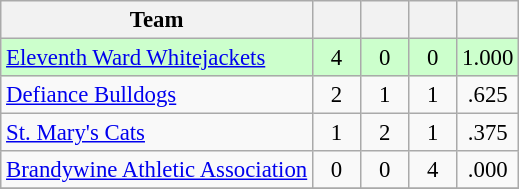<table class="wikitable" style="font-size:95%; text-align:center">
<tr>
<th>Team</th>
<th width="25"></th>
<th width="25"></th>
<th width="25"></th>
<th width="30"></th>
</tr>
<tr style="background:#cfc;">
<td style="text-align:left;"><a href='#'>Eleventh Ward Whitejackets</a></td>
<td>4</td>
<td>0</td>
<td>0</td>
<td>1.000</td>
</tr>
<tr>
<td style="text-align:left;"><a href='#'>Defiance Bulldogs</a></td>
<td>2</td>
<td>1</td>
<td>1</td>
<td>.625</td>
</tr>
<tr>
<td style="text-align:left;"><a href='#'>St. Mary's Cats</a></td>
<td>1</td>
<td>2</td>
<td>1</td>
<td>.375</td>
</tr>
<tr>
<td style="text-align:left;"><a href='#'>Brandywine Athletic Association</a></td>
<td>0</td>
<td>0</td>
<td>4</td>
<td>.000</td>
</tr>
<tr>
</tr>
</table>
